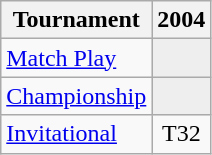<table class="wikitable" style="text-align:center;">
<tr>
<th>Tournament</th>
<th>2004</th>
</tr>
<tr>
<td align="left"><a href='#'>Match Play</a></td>
<td style="background:#eeeeee;"></td>
</tr>
<tr>
<td align="left"><a href='#'>Championship</a></td>
<td style="background:#eeeeee;"></td>
</tr>
<tr>
<td align="left"><a href='#'>Invitational</a></td>
<td>T32</td>
</tr>
</table>
